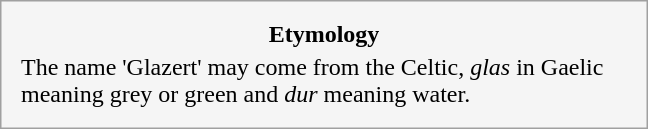<table style="float:right; margin:1em 1em 1em 1em; width:27em; border: 1px solid #a0a0a0; padding: 10px; background-color: #F5F5F5; text-align:left;">
<tr style="text-align:center;">
<td><strong>Etymology</strong></td>
</tr>
<tr style="text-align:left; font-size:x-medium;">
<td>The name 'Glazert' may come from the Celtic, <em>glas</em> in Gaelic meaning grey or green and <em>dur</em> meaning water.</td>
</tr>
</table>
